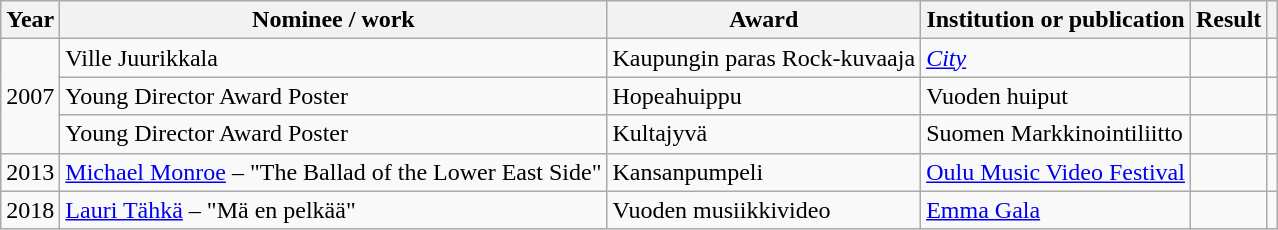<table class="wikitable">
<tr>
<th>Year</th>
<th>Nominee / work</th>
<th>Award</th>
<th>Institution or publication</th>
<th>Result</th>
<th></th>
</tr>
<tr>
<td rowspan=3>2007</td>
<td>Ville Juurikkala</td>
<td>Kaupungin paras Rock-kuvaaja</td>
<td><em><a href='#'>City</a></em></td>
<td></td>
<td style="text-align:center;"></td>
</tr>
<tr>
<td>Young Director Award Poster</td>
<td>Hopeahuippu</td>
<td>Vuoden huiput</td>
<td></td>
<td style="text-align:center;"></td>
</tr>
<tr>
<td>Young Director Award Poster</td>
<td>Kultajyvä</td>
<td>Suomen Markkinointiliitto</td>
<td></td>
<td style="text-align:center;"></td>
</tr>
<tr>
<td>2013</td>
<td><a href='#'>Michael Monroe</a> – "The Ballad of the Lower East Side"</td>
<td>Kansanpumpeli</td>
<td><a href='#'>Oulu Music Video Festival</a></td>
<td></td>
<td style="text-align:center;"></td>
</tr>
<tr>
<td>2018</td>
<td><a href='#'>Lauri Tähkä</a> – "Mä en pelkää"</td>
<td>Vuoden musiikkivideo</td>
<td><a href='#'>Emma Gala</a></td>
<td></td>
<td style="text-align:center;"></td>
</tr>
</table>
